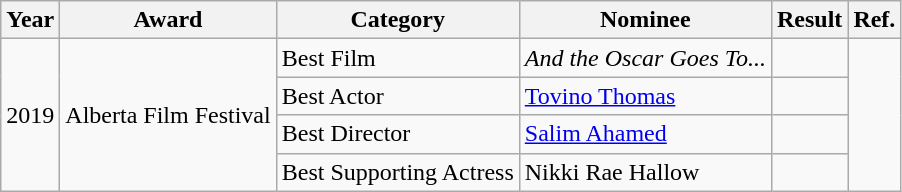<table class="wikitable sortable">
<tr>
<th>Year</th>
<th>Award</th>
<th>Category</th>
<th>Nominee</th>
<th>Result</th>
<th scope="col" class="unsortable">Ref.</th>
</tr>
<tr>
<td rowspan="4">2019</td>
<td rowspan="4">Alberta Film Festival</td>
<td>Best Film</td>
<td><em>And the Oscar Goes To...</em></td>
<td></td>
<td rowspan="4" style="text-align:center;"></td>
</tr>
<tr>
<td>Best Actor</td>
<td><a href='#'>Tovino Thomas</a></td>
<td></td>
</tr>
<tr>
<td>Best Director</td>
<td><a href='#'>Salim Ahamed</a></td>
<td></td>
</tr>
<tr>
<td>Best Supporting Actress</td>
<td>Nikki Rae Hallow</td>
<td></td>
</tr>
</table>
